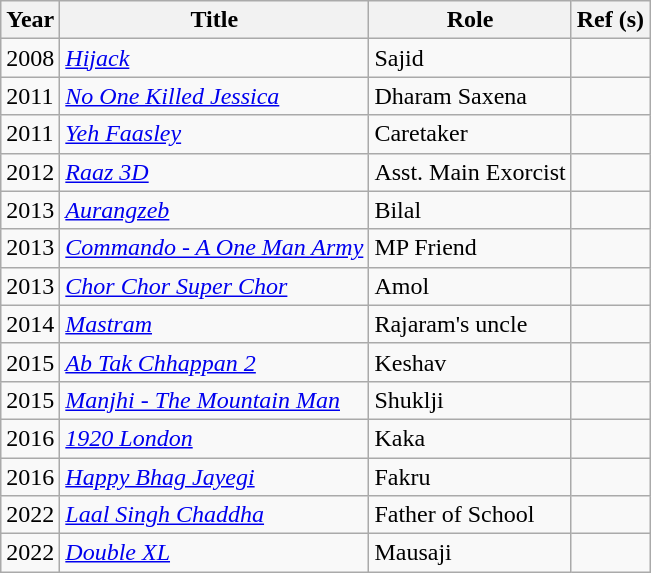<table class="wikitable sortable">
<tr>
<th>Year</th>
<th>Title</th>
<th>Role</th>
<th class="unsortable">Ref (s)</th>
</tr>
<tr>
<td>2008</td>
<td><em><a href='#'>Hijack</a></em></td>
<td>Sajid</td>
<td></td>
</tr>
<tr>
<td>2011</td>
<td><em><a href='#'>No One Killed Jessica</a></em></td>
<td>Dharam Saxena</td>
<td></td>
</tr>
<tr>
<td>2011</td>
<td><em><a href='#'>Yeh Faasley</a></em></td>
<td>Caretaker</td>
<td></td>
</tr>
<tr>
<td>2012</td>
<td><em><a href='#'>Raaz 3D</a></em></td>
<td>Asst. Main Exorcist</td>
<td></td>
</tr>
<tr>
<td>2013</td>
<td><em><a href='#'>Aurangzeb</a></em></td>
<td>Bilal</td>
<td></td>
</tr>
<tr>
<td>2013</td>
<td><em><a href='#'>Commando - A One Man Army</a></em></td>
<td>MP Friend</td>
<td></td>
</tr>
<tr>
<td>2013</td>
<td><em><a href='#'>Chor Chor Super Chor</a></em></td>
<td>Amol</td>
<td></td>
</tr>
<tr>
<td>2014</td>
<td><em><a href='#'>Mastram</a></em></td>
<td>Rajaram's uncle</td>
<td></td>
</tr>
<tr>
<td>2015</td>
<td><em><a href='#'>Ab Tak Chhappan 2</a></em></td>
<td>Keshav</td>
<td></td>
</tr>
<tr>
<td>2015</td>
<td><em><a href='#'>Manjhi - The Mountain Man</a></em></td>
<td>Shuklji</td>
<td></td>
</tr>
<tr>
<td>2016</td>
<td><em><a href='#'>1920 London</a></em></td>
<td>Kaka</td>
<td></td>
</tr>
<tr>
<td>2016</td>
<td><em><a href='#'>Happy Bhag Jayegi</a></em></td>
<td>Fakru</td>
<td></td>
</tr>
<tr>
<td>2022</td>
<td><em><a href='#'>Laal Singh Chaddha</a></em></td>
<td>Father of School</td>
<td></td>
</tr>
<tr>
<td>2022</td>
<td><em><a href='#'>Double XL</a></em></td>
<td>Mausaji</td>
<td></td>
</tr>
</table>
